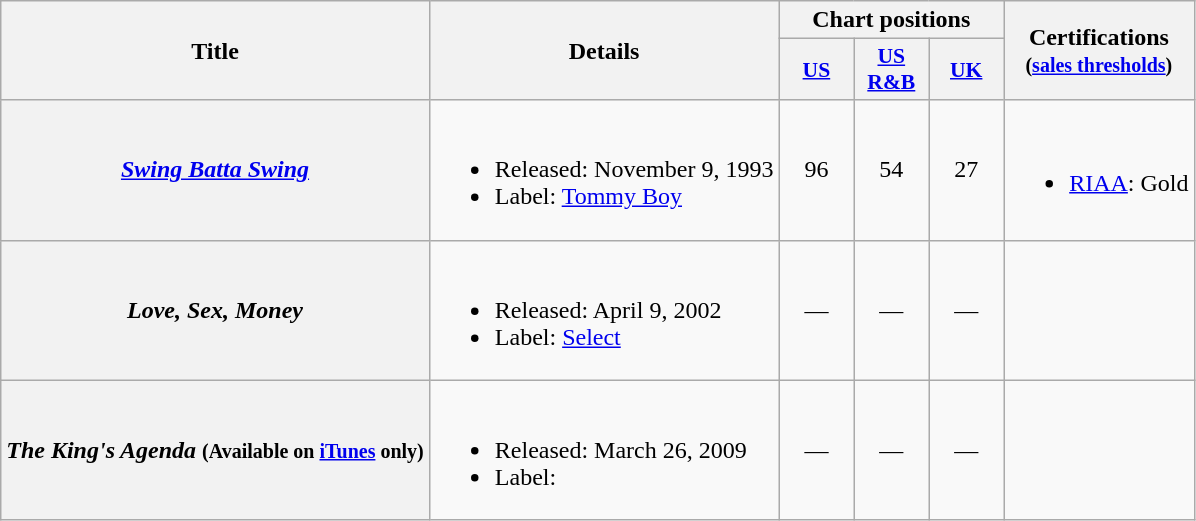<table class="wikitable plainrowheaders">
<tr>
<th rowspan="2">Title</th>
<th rowspan="2">Details</th>
<th colspan="3">Chart positions</th>
<th rowspan="2">Certifications<br><small>(<a href='#'>sales thresholds</a>)</small></th>
</tr>
<tr>
<th scope="col" style="width:3em;font-size:90%;"><a href='#'>US</a></th>
<th scope="col" style="width:3em;font-size:90%;"><a href='#'>US<br>R&B</a></th>
<th scope="col" style="width:3em;font-size:90%;"><a href='#'>UK</a><br></th>
</tr>
<tr>
<th scope="row"><em><a href='#'>Swing Batta Swing</a></em></th>
<td><br><ul><li>Released: November 9, 1993</li><li>Label: <a href='#'>Tommy Boy</a></li></ul></td>
<td align="center">96</td>
<td align="center">54</td>
<td align="center">27</td>
<td><br><ul><li><a href='#'>RIAA</a>: Gold</li></ul></td>
</tr>
<tr>
<th scope="row"><em>Love, Sex, Money</em></th>
<td><br><ul><li>Released: April 9, 2002</li><li>Label: <a href='#'>Select</a></li></ul></td>
<td align="center">—</td>
<td align="center">—</td>
<td align="center">—</td>
<td></td>
</tr>
<tr>
<th scope="row"><em>The King's Agenda</em> <small>(Available on <a href='#'>iTunes</a> only)</small></th>
<td><br><ul><li>Released: March 26, 2009</li><li>Label:</li></ul></td>
<td align="center">—</td>
<td align="center">—</td>
<td align="center">—</td>
<td></td>
</tr>
</table>
